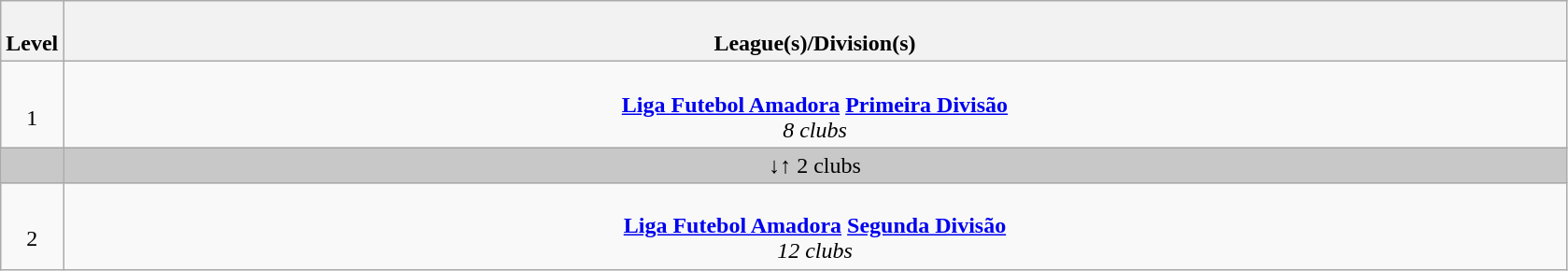<table class="wikitable" style="text-align: center;">
<tr>
<th style="width:4%;"><br>Level</th>
<th colspan="12" style="width:96%;"><br>League(s)/Division(s)</th>
</tr>
<tr>
<td style="width:4%;"><br>1</td>
<td colspan="12" style="width:96%;"><br><strong><a href='#'>Liga Futebol Amadora</a> <a href='#'>Primeira Divisão</a></strong><br>
<em>8 clubs</em></td>
</tr>
<tr style="background:#c8c8c8">
<td style="width:4%;"></td>
<td colspan="9" style="width:96%;">↓↑ 2 clubs</td>
</tr>
<tr>
<td style="width:4%;"><br>2</td>
<td colspan="12" style="width:96%;"><br><strong><a href='#'>Liga Futebol Amadora</a> <a href='#'>Segunda Divisão</a></strong><br>
<em>12 clubs</em></td>
</tr>
</table>
